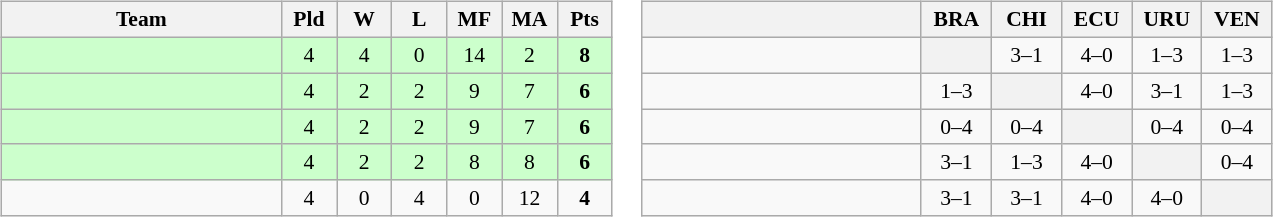<table>
<tr>
<td><br><table class="wikitable" style="text-align:center; font-size:90%">
<tr>
<th width=180>Team</th>
<th width=30>Pld</th>
<th width=30>W</th>
<th width=30>L</th>
<th width=30>MF</th>
<th width=30>MA</th>
<th width=30>Pts</th>
</tr>
<tr bgcolor="ccffcc">
<td style="text-align:left"></td>
<td>4</td>
<td>4</td>
<td>0</td>
<td>14</td>
<td>2</td>
<td><strong>8</strong></td>
</tr>
<tr bgcolor="ccffcc">
<td style="text-align:left"></td>
<td>4</td>
<td>2</td>
<td>2</td>
<td>9</td>
<td>7</td>
<td><strong>6</strong></td>
</tr>
<tr bgcolor="ccffcc">
<td style="text-align:left"></td>
<td>4</td>
<td>2</td>
<td>2</td>
<td>9</td>
<td>7</td>
<td><strong>6</strong></td>
</tr>
<tr bgcolor="ccffcc">
<td style="text-align:left"></td>
<td>4</td>
<td>2</td>
<td>2</td>
<td>8</td>
<td>8</td>
<td><strong>6</strong></td>
</tr>
<tr>
<td style="text-align:left"></td>
<td>4</td>
<td>0</td>
<td>4</td>
<td>0</td>
<td>12</td>
<td><strong>4</strong></td>
</tr>
</table>
</td>
<td><br><table class="wikitable" style="text-align:center; font-size:90%">
<tr>
<th width="180"> </th>
<th width="40">BRA</th>
<th width="40">CHI</th>
<th width="40">ECU</th>
<th width="40">URU</th>
<th width="40">VEN</th>
</tr>
<tr>
<td style="text-align:left;"></td>
<th></th>
<td>3–1</td>
<td>4–0</td>
<td>1–3</td>
<td>1–3</td>
</tr>
<tr>
<td style="text-align:left;"></td>
<td>1–3</td>
<th></th>
<td>4–0</td>
<td>3–1</td>
<td>1–3</td>
</tr>
<tr>
<td style="text-align:left;"></td>
<td>0–4</td>
<td>0–4</td>
<th></th>
<td>0–4</td>
<td>0–4</td>
</tr>
<tr>
<td style="text-align:left;"></td>
<td>3–1</td>
<td>1–3</td>
<td>4–0</td>
<th></th>
<td>0–4</td>
</tr>
<tr>
<td style="text-align:left;"></td>
<td>3–1</td>
<td>3–1</td>
<td>4–0</td>
<td>4–0</td>
<th></th>
</tr>
</table>
</td>
</tr>
</table>
